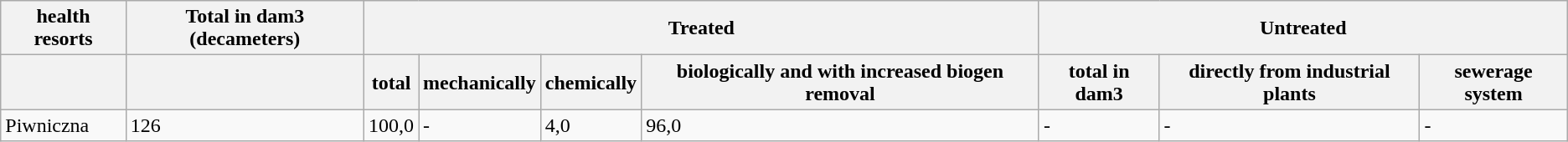<table class="wikitable">
<tr>
<th>health resorts</th>
<th>Total in dam3 (decameters)</th>
<th colspan="4">Treated</th>
<th colspan="3">Untreated</th>
</tr>
<tr>
<th></th>
<th></th>
<th>total</th>
<th>mechanically</th>
<th>chemically</th>
<th>biologically and with increased biogen removal</th>
<th>total in dam3</th>
<th>directly from industrial plants</th>
<th>sewerage system</th>
</tr>
<tr>
<td>Piwniczna</td>
<td>126</td>
<td>100,0</td>
<td>-</td>
<td>4,0</td>
<td>96,0</td>
<td>-</td>
<td>-</td>
<td>-</td>
</tr>
</table>
